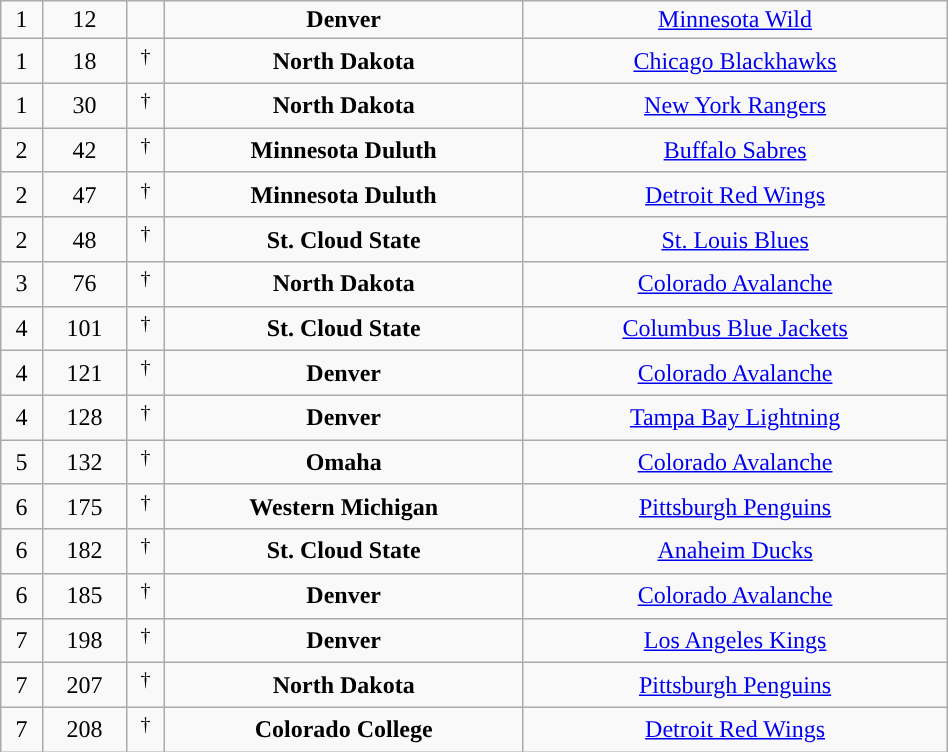<table class="wikitable sortable" width="50%">
<tr align="center" bgcolor="">
<td>1</td>
<td>12</td>
<td></td>
<td><strong>Denver</strong></td>
<td><a href='#'>Minnesota Wild</a></td>
</tr>
<tr align="center" bgcolor="">
<td>1</td>
<td>18</td>
<td> <sup>†</sup></td>
<td><strong>North Dakota</strong></td>
<td><a href='#'>Chicago Blackhawks</a></td>
</tr>
<tr align="center" bgcolor="">
<td>1</td>
<td>30</td>
<td> <sup>†</sup></td>
<td><strong>North Dakota</strong></td>
<td><a href='#'>New York Rangers</a></td>
</tr>
<tr align="center" bgcolor="">
<td>2</td>
<td>42</td>
<td> <sup>†</sup></td>
<td><strong>Minnesota Duluth</strong></td>
<td><a href='#'>Buffalo Sabres</a></td>
</tr>
<tr align="center" bgcolor="">
<td>2</td>
<td>47</td>
<td> <sup>†</sup></td>
<td><strong>Minnesota Duluth</strong></td>
<td><a href='#'>Detroit Red Wings</a></td>
</tr>
<tr align="center" bgcolor="">
<td>2</td>
<td>48</td>
<td> <sup>†</sup></td>
<td><strong>St. Cloud State</strong></td>
<td><a href='#'>St. Louis Blues</a></td>
</tr>
<tr align="center" bgcolor="">
<td>3</td>
<td>76</td>
<td> <sup>†</sup></td>
<td><strong>North Dakota</strong></td>
<td><a href='#'>Colorado Avalanche</a></td>
</tr>
<tr align="center" bgcolor="">
<td>4</td>
<td>101</td>
<td> <sup>†</sup></td>
<td><strong>St. Cloud State</strong></td>
<td><a href='#'>Columbus Blue Jackets</a></td>
</tr>
<tr align="center" bgcolor="">
<td>4</td>
<td>121</td>
<td> <sup>†</sup></td>
<td><strong>Denver</strong></td>
<td><a href='#'>Colorado Avalanche</a></td>
</tr>
<tr align="center" bgcolor="">
<td>4</td>
<td>128</td>
<td> <sup>†</sup></td>
<td><strong>Denver</strong></td>
<td><a href='#'>Tampa Bay Lightning</a></td>
</tr>
<tr align="center" bgcolor="">
<td>5</td>
<td>132</td>
<td> <sup>†</sup></td>
<td><strong>Omaha</strong></td>
<td><a href='#'>Colorado Avalanche</a></td>
</tr>
<tr align="center" bgcolor="">
<td>6</td>
<td>175</td>
<td> <sup>†</sup></td>
<td><strong>Western Michigan</strong></td>
<td><a href='#'>Pittsburgh Penguins</a></td>
</tr>
<tr align="center" bgcolor="">
<td>6</td>
<td>182</td>
<td> <sup>†</sup></td>
<td><strong>St. Cloud State</strong></td>
<td><a href='#'>Anaheim Ducks</a></td>
</tr>
<tr align="center" bgcolor="">
<td>6</td>
<td>185</td>
<td> <sup>†</sup></td>
<td><strong>Denver</strong></td>
<td><a href='#'>Colorado Avalanche</a></td>
</tr>
<tr align="center" bgcolor="">
<td>7</td>
<td>198</td>
<td> <sup>†</sup></td>
<td><strong>Denver</strong></td>
<td><a href='#'>Los Angeles Kings</a></td>
</tr>
<tr align="center" bgcolor="">
<td>7</td>
<td>207</td>
<td> <sup>†</sup></td>
<td><strong>North Dakota</strong></td>
<td><a href='#'>Pittsburgh Penguins</a></td>
</tr>
<tr align="center" bgcolor="">
<td>7</td>
<td>208</td>
<td> <sup>†</sup></td>
<td><strong>Colorado College</strong></td>
<td><a href='#'>Detroit Red Wings</a></td>
</tr>
</table>
